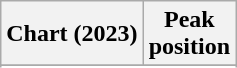<table class="wikitable sortable plainrowheaders" style="text-align:center;">
<tr>
<th scope="col">Chart (2023)</th>
<th scope="col">Peak<br>position</th>
</tr>
<tr>
</tr>
<tr>
</tr>
<tr>
</tr>
</table>
